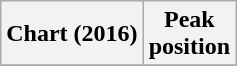<table class="wikitable sortable plainrowheaders" style="text-align:center">
<tr>
<th scope="col">Chart (2016)</th>
<th scope="col">Peak<br> position</th>
</tr>
<tr>
</tr>
</table>
